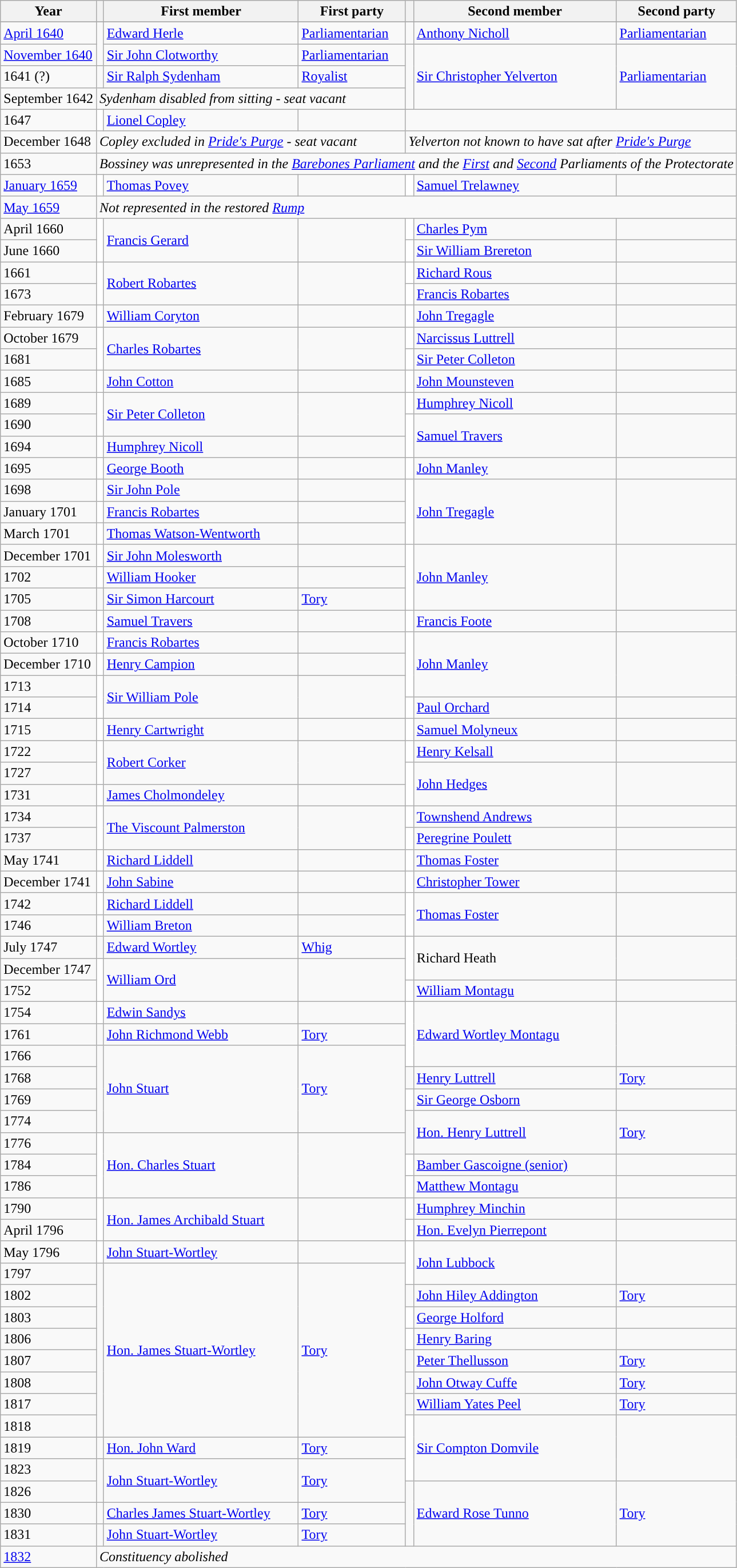<table class="wikitable">
<tr>
<th>Year</th>
<th></th>
<th>First member</th>
<th>First party</th>
<th></th>
<th>Second member</th>
<th>Second party</th>
</tr>
<tr>
</tr>
<tr>
<td><a href='#'>April 1640</a></td>
<td rowspan="2" style="color:inherit;background-color: "></td>
<td><a href='#'>Edward Herle</a></td>
<td><a href='#'>Parliamentarian</a></td>
<td style="color:inherit;background-color: "></td>
<td><a href='#'>Anthony Nicholl</a></td>
<td><a href='#'>Parliamentarian</a></td>
</tr>
<tr>
<td><a href='#'>November 1640</a></td>
<td><a href='#'>Sir John Clotworthy</a></td>
<td><a href='#'>Parliamentarian</a></td>
<td rowspan="3" style="color:inherit;background-color: "></td>
<td rowspan="3"><a href='#'>Sir Christopher Yelverton</a></td>
<td rowspan="3"><a href='#'>Parliamentarian</a></td>
</tr>
<tr>
<td>1641 (?)</td>
<td style="color:inherit;background-color: "></td>
<td><a href='#'>Sir Ralph Sydenham</a></td>
<td><a href='#'>Royalist</a></td>
</tr>
<tr>
<td>September 1642</td>
<td colspan="3"><em>Sydenham disabled from sitting - seat vacant</em></td>
</tr>
<tr>
<td>1647</td>
<td style="color:inherit;background-color: white"></td>
<td><a href='#'>Lionel Copley</a></td>
<td></td>
</tr>
<tr>
<td>December 1648</td>
<td colspan="3"><em>Copley excluded in <a href='#'>Pride's Purge</a> - seat vacant</em></td>
<td colspan="3"><em>Yelverton not known to have sat after <a href='#'>Pride's Purge</a></em></td>
</tr>
<tr>
<td>1653</td>
<td colspan="6"><em>Bossiney was unrepresented in the <a href='#'>Barebones Parliament</a> and the <a href='#'>First</a> and <a href='#'>Second</a> Parliaments of the Protectorate</em></td>
</tr>
<tr>
<td><a href='#'>January 1659</a></td>
<td style="color:inherit;background-color: white"></td>
<td><a href='#'>Thomas Povey</a></td>
<td></td>
<td style="color:inherit;background-color: white"></td>
<td><a href='#'>Samuel Trelawney</a></td>
<td></td>
</tr>
<tr>
<td><a href='#'>May 1659</a></td>
<td colspan="6"><em>Not represented in the restored <a href='#'>Rump</a></em></td>
</tr>
<tr>
<td>April 1660</td>
<td rowspan="2" style="color:inherit;background-color: white"></td>
<td rowspan="2"><a href='#'>Francis Gerard</a></td>
<td rowspan="2"></td>
<td style="color:inherit;background-color: white"></td>
<td><a href='#'>Charles Pym</a></td>
<td></td>
</tr>
<tr>
<td>June 1660</td>
<td style="color:inherit;background-color: white"></td>
<td><a href='#'>Sir William Brereton</a></td>
<td></td>
</tr>
<tr>
<td>1661</td>
<td rowspan="2" style="color:inherit;background-color: white"></td>
<td rowspan="2"><a href='#'>Robert Robartes</a></td>
<td rowspan="2"></td>
<td style="color:inherit;background-color: white"></td>
<td><a href='#'>Richard Rous</a></td>
<td></td>
</tr>
<tr>
<td>1673</td>
<td style="color:inherit;background-color: white"></td>
<td><a href='#'>Francis Robartes</a></td>
<td></td>
</tr>
<tr>
<td>February 1679</td>
<td style="color:inherit;background-color: white"></td>
<td><a href='#'>William Coryton</a></td>
<td></td>
<td style="color:inherit;background-color: white"></td>
<td><a href='#'>John Tregagle</a></td>
<td></td>
</tr>
<tr>
<td>October 1679</td>
<td rowspan="2" style="color:inherit;background-color: white"></td>
<td rowspan="2"><a href='#'>Charles Robartes</a></td>
<td rowspan="2"></td>
<td style="color:inherit;background-color: white"></td>
<td><a href='#'>Narcissus Luttrell</a></td>
<td></td>
</tr>
<tr>
<td>1681</td>
<td style="color:inherit;background-color: white"></td>
<td><a href='#'>Sir Peter Colleton</a></td>
<td></td>
</tr>
<tr>
<td>1685</td>
<td style="color:inherit;background-color: white"></td>
<td><a href='#'>John Cotton</a></td>
<td></td>
<td style="color:inherit;background-color: white"></td>
<td><a href='#'>John Mounsteven</a></td>
<td></td>
</tr>
<tr>
<td>1689</td>
<td rowspan="2" style="color:inherit;background-color: white"></td>
<td rowspan="2"><a href='#'>Sir Peter Colleton</a></td>
<td rowspan="2"></td>
<td style="color:inherit;background-color: white"></td>
<td><a href='#'>Humphrey Nicoll</a></td>
<td></td>
</tr>
<tr>
<td>1690</td>
<td rowspan="2" style="color:inherit;background-color: white"></td>
<td rowspan="2"><a href='#'>Samuel Travers</a></td>
<td rowspan="2"></td>
</tr>
<tr>
<td>1694</td>
<td style="color:inherit;background-color: white"></td>
<td><a href='#'>Humphrey Nicoll</a></td>
<td></td>
</tr>
<tr>
<td>1695</td>
<td style="color:inherit;background-color: white"></td>
<td><a href='#'>George Booth</a></td>
<td></td>
<td style="color:inherit;background-color: white"></td>
<td><a href='#'>John Manley</a></td>
<td></td>
</tr>
<tr>
<td>1698</td>
<td style="color:inherit;background-color: white"></td>
<td><a href='#'>Sir John Pole</a></td>
<td></td>
<td rowspan="3" style="color:inherit;background-color: white"></td>
<td rowspan="3"><a href='#'>John Tregagle</a></td>
<td rowspan="3"></td>
</tr>
<tr>
<td>January 1701</td>
<td style="color:inherit;background-color: white"></td>
<td><a href='#'>Francis Robartes</a></td>
<td></td>
</tr>
<tr>
<td>March 1701</td>
<td style="color:inherit;background-color: white"></td>
<td><a href='#'>Thomas Watson-Wentworth</a></td>
<td></td>
</tr>
<tr>
<td>December 1701</td>
<td style="color:inherit;background-color: white"></td>
<td><a href='#'>Sir John Molesworth</a></td>
<td></td>
<td rowspan="3" style="color:inherit;background-color: white"></td>
<td rowspan="3"><a href='#'>John Manley</a></td>
<td rowspan="3"></td>
</tr>
<tr>
<td>1702</td>
<td style="color:inherit;background-color: white"></td>
<td><a href='#'>William Hooker</a></td>
<td></td>
</tr>
<tr>
<td>1705</td>
<td style="color:inherit;background-color: "></td>
<td><a href='#'>Sir Simon Harcourt</a></td>
<td><a href='#'>Tory</a></td>
</tr>
<tr>
<td>1708</td>
<td style="color:inherit;background-color: white"></td>
<td><a href='#'>Samuel Travers</a></td>
<td></td>
<td style="color:inherit;background-color: white"></td>
<td><a href='#'>Francis Foote</a></td>
<td></td>
</tr>
<tr>
<td>October 1710</td>
<td style="color:inherit;background-color: white"></td>
<td><a href='#'>Francis Robartes</a></td>
<td></td>
<td rowspan="3" style="color:inherit;background-color: white"></td>
<td rowspan="3"><a href='#'>John Manley</a></td>
<td rowspan="3"></td>
</tr>
<tr>
<td>December 1710</td>
<td style="color:inherit;background-color: white"></td>
<td><a href='#'>Henry Campion</a></td>
<td></td>
</tr>
<tr>
<td>1713</td>
<td rowspan="2" style="color:inherit;background-color: white"></td>
<td rowspan="2"><a href='#'>Sir William Pole</a></td>
<td rowspan="2"></td>
</tr>
<tr>
<td>1714</td>
<td style="color:inherit;background-color: white"></td>
<td><a href='#'>Paul Orchard</a></td>
<td></td>
</tr>
<tr>
<td>1715</td>
<td style="color:inherit;background-color: white"></td>
<td><a href='#'>Henry Cartwright</a></td>
<td></td>
<td style="color:inherit;background-color: white"></td>
<td><a href='#'>Samuel Molyneux</a></td>
<td></td>
</tr>
<tr>
<td>1722</td>
<td rowspan="2" style="color:inherit;background-color: white"></td>
<td rowspan="2"><a href='#'>Robert Corker</a></td>
<td rowspan="2"></td>
<td style="color:inherit;background-color: white"></td>
<td><a href='#'>Henry Kelsall</a></td>
<td></td>
</tr>
<tr>
<td>1727</td>
<td rowspan="2" style="color:inherit;background-color: white"></td>
<td rowspan="2"><a href='#'>John Hedges</a></td>
<td rowspan="2"></td>
</tr>
<tr>
<td>1731</td>
<td style="color:inherit;background-color: white"></td>
<td><a href='#'>James Cholmondeley</a></td>
<td></td>
</tr>
<tr>
<td>1734</td>
<td rowspan="2" style="color:inherit;background-color: white"></td>
<td rowspan="2"><a href='#'>The Viscount Palmerston</a></td>
<td rowspan="2"></td>
<td style="color:inherit;background-color: white"></td>
<td><a href='#'>Townshend Andrews</a></td>
<td></td>
</tr>
<tr>
<td>1737</td>
<td style="color:inherit;background-color: white"></td>
<td><a href='#'>Peregrine Poulett</a></td>
<td></td>
</tr>
<tr>
<td>May 1741</td>
<td style="color:inherit;background-color: white"></td>
<td><a href='#'>Richard Liddell</a></td>
<td></td>
<td style="color:inherit;background-color: white"></td>
<td><a href='#'>Thomas Foster</a></td>
<td></td>
</tr>
<tr>
<td>December 1741</td>
<td style="color:inherit;background-color: white"></td>
<td><a href='#'>John Sabine</a></td>
<td></td>
<td style="color:inherit;background-color: white"></td>
<td><a href='#'>Christopher Tower</a></td>
<td></td>
</tr>
<tr>
<td>1742</td>
<td style="color:inherit;background-color: white"></td>
<td><a href='#'>Richard Liddell</a></td>
<td></td>
<td rowspan="2" style="color:inherit;background-color: white"></td>
<td rowspan="2"><a href='#'>Thomas Foster</a></td>
<td rowspan="2"></td>
</tr>
<tr>
<td>1746</td>
<td style="color:inherit;background-color: white"></td>
<td><a href='#'>William Breton</a></td>
<td></td>
</tr>
<tr>
<td>July 1747</td>
<td style="color:inherit;background-color: "></td>
<td><a href='#'>Edward Wortley</a></td>
<td><a href='#'>Whig</a></td>
<td rowspan="2" style="color:inherit;background-color: white"></td>
<td rowspan="2">Richard Heath</td>
<td rowspan="2"></td>
</tr>
<tr>
<td>December 1747</td>
<td rowspan="2" style="color:inherit;background-color: white"></td>
<td rowspan="2"><a href='#'>William Ord</a></td>
<td rowspan="2"></td>
</tr>
<tr>
<td>1752</td>
<td style="color:inherit;background-color: white"></td>
<td><a href='#'>William Montagu</a></td>
<td></td>
</tr>
<tr>
<td>1754</td>
<td style="color:inherit;background-color: white"></td>
<td><a href='#'>Edwin Sandys</a></td>
<td></td>
<td rowspan="3" style="color:inherit;background-color: white"></td>
<td rowspan="3"><a href='#'>Edward Wortley Montagu</a></td>
<td rowspan="3"></td>
</tr>
<tr>
<td>1761</td>
<td style="color:inherit;background-color: "></td>
<td><a href='#'>John Richmond Webb</a></td>
<td><a href='#'>Tory</a></td>
</tr>
<tr>
<td>1766</td>
<td rowspan="4" style="color:inherit;background-color: "></td>
<td rowspan="4"><a href='#'>John Stuart</a></td>
<td rowspan="4"><a href='#'>Tory</a></td>
</tr>
<tr>
<td>1768</td>
<td style="color:inherit;background-color: "></td>
<td><a href='#'>Henry Luttrell</a></td>
<td><a href='#'>Tory</a></td>
</tr>
<tr>
<td>1769</td>
<td style="color:inherit;background-color: white"></td>
<td><a href='#'>Sir George Osborn</a></td>
<td></td>
</tr>
<tr>
<td>1774</td>
<td rowspan="2" style="color:inherit;background-color: "></td>
<td rowspan="2"><a href='#'>Hon. Henry Luttrell</a></td>
<td rowspan="2"><a href='#'>Tory</a></td>
</tr>
<tr>
<td>1776</td>
<td rowspan="3" style="color:inherit;background-color: white"></td>
<td rowspan="3"><a href='#'>Hon. Charles Stuart</a></td>
<td rowspan="3"></td>
</tr>
<tr>
<td>1784</td>
<td style="color:inherit;background-color: white"></td>
<td><a href='#'>Bamber Gascoigne (senior)</a></td>
<td></td>
</tr>
<tr>
<td>1786</td>
<td style="color:inherit;background-color: white"></td>
<td><a href='#'>Matthew Montagu</a></td>
<td></td>
</tr>
<tr>
<td>1790</td>
<td rowspan="2"   style="color:inherit;background-color: white"></td>
<td rowspan="2"><a href='#'>Hon. James Archibald Stuart</a></td>
<td rowspan="2"></td>
<td style="color:inherit;background-color: white"></td>
<td><a href='#'>Humphrey Minchin</a></td>
<td></td>
</tr>
<tr>
<td>April 1796</td>
<td style="color:inherit;background-color: white"></td>
<td><a href='#'>Hon. Evelyn Pierrepont</a></td>
<td></td>
</tr>
<tr>
<td>May 1796</td>
<td style="color:inherit;background-color: white"></td>
<td><a href='#'>John Stuart-Wortley</a></td>
<td></td>
<td rowspan="2"   style="color:inherit;background-color: white"></td>
<td rowspan="2"><a href='#'>John Lubbock</a></td>
<td rowspan="2"></td>
</tr>
<tr>
<td>1797</td>
<td rowspan="8" style="color:inherit;background-color: "></td>
<td rowspan="8"><a href='#'>Hon. James Stuart-Wortley</a></td>
<td rowspan="8"><a href='#'>Tory</a></td>
</tr>
<tr>
<td>1802</td>
<td style="color:inherit;background-color: "></td>
<td><a href='#'>John Hiley Addington</a></td>
<td><a href='#'>Tory</a></td>
</tr>
<tr>
<td>1803</td>
<td style="color:inherit;background-color: white"></td>
<td><a href='#'>George Holford</a></td>
<td></td>
</tr>
<tr>
<td>1806</td>
<td style="color:inherit;background-color: white"></td>
<td><a href='#'>Henry Baring</a></td>
<td></td>
</tr>
<tr>
<td>1807</td>
<td style="color:inherit;background-color: "></td>
<td><a href='#'>Peter Thellusson</a></td>
<td><a href='#'>Tory</a></td>
</tr>
<tr>
<td>1808</td>
<td style="color:inherit;background-color: "></td>
<td><a href='#'>John Otway Cuffe</a></td>
<td><a href='#'>Tory</a></td>
</tr>
<tr>
<td>1817</td>
<td style="color:inherit;background-color: "></td>
<td><a href='#'>William Yates Peel</a></td>
<td><a href='#'>Tory</a></td>
</tr>
<tr>
<td>1818</td>
<td rowspan="3" style="color:inherit;background-color: white"></td>
<td rowspan="3"><a href='#'>Sir Compton Domvile</a></td>
<td rowspan="3"></td>
</tr>
<tr>
<td>1819</td>
<td style="color:inherit;background-color: "></td>
<td><a href='#'>Hon. John Ward</a></td>
<td><a href='#'>Tory</a></td>
</tr>
<tr>
<td>1823</td>
<td rowspan="2" style="color:inherit;background-color: "></td>
<td rowspan="2"><a href='#'>John Stuart-Wortley</a></td>
<td rowspan="2"><a href='#'>Tory</a></td>
</tr>
<tr>
<td>1826</td>
<td rowspan="3" style="color:inherit;background-color: "></td>
<td rowspan="3"><a href='#'>Edward Rose Tunno</a></td>
<td rowspan="3"><a href='#'>Tory</a></td>
</tr>
<tr>
<td>1830</td>
<td style="color:inherit;background-color: "></td>
<td><a href='#'>Charles James Stuart-Wortley</a></td>
<td><a href='#'>Tory</a></td>
</tr>
<tr>
<td>1831</td>
<td style="color:inherit;background-color: "></td>
<td><a href='#'>John Stuart-Wortley</a></td>
<td><a href='#'>Tory</a></td>
</tr>
<tr>
<td><a href='#'>1832</a></td>
<td colspan="6"><em>Constituency abolished</em></td>
</tr>
</table>
